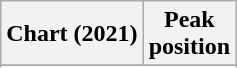<table class="wikitable sortable plainrowheaders" style="text-align:center">
<tr>
<th scope="col">Chart (2021)</th>
<th scope="col">Peak<br>position</th>
</tr>
<tr>
</tr>
<tr>
</tr>
<tr>
</tr>
<tr>
</tr>
</table>
